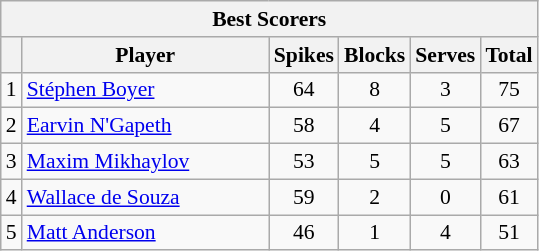<table class="wikitable sortable" style=font-size:90%>
<tr>
<th colspan=6>Best Scorers</th>
</tr>
<tr>
<th></th>
<th width=158>Player</th>
<th width=20>Spikes</th>
<th width=20>Blocks</th>
<th width=20>Serves</th>
<th width=20>Total</th>
</tr>
<tr>
<td>1</td>
<td> <a href='#'>Stéphen Boyer</a></td>
<td align=center>64</td>
<td align=center>8</td>
<td align=center>3</td>
<td align=center>75</td>
</tr>
<tr>
<td>2</td>
<td> <a href='#'>Earvin N'Gapeth</a></td>
<td align=center>58</td>
<td align=center>4</td>
<td align=center>5</td>
<td align=center>67</td>
</tr>
<tr>
<td>3</td>
<td> <a href='#'>Maxim Mikhaylov</a></td>
<td align=center>53</td>
<td align=center>5</td>
<td align=center>5</td>
<td align=center>63</td>
</tr>
<tr>
<td>4</td>
<td> <a href='#'>Wallace de Souza</a></td>
<td align=center>59</td>
<td align=center>2</td>
<td align=center>0</td>
<td align=center>61</td>
</tr>
<tr>
<td>5</td>
<td> <a href='#'>Matt Anderson</a></td>
<td align=center>46</td>
<td align=center>1</td>
<td align=center>4</td>
<td align=center>51</td>
</tr>
</table>
